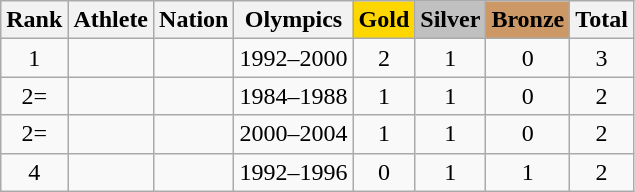<table class="wikitable sortable" style="text-align:center">
<tr>
<th>Rank</th>
<th>Athlete</th>
<th>Nation</th>
<th>Olympics</th>
<th style="background-color:gold">Gold</th>
<th style="background-color:silver">Silver</th>
<th style="background-color:#cc9966">Bronze</th>
<th>Total</th>
</tr>
<tr>
<td>1</td>
<td align=left></td>
<td align=left></td>
<td>1992–2000</td>
<td>2</td>
<td>1</td>
<td>0</td>
<td>3</td>
</tr>
<tr>
<td>2=</td>
<td align=left></td>
<td align=left></td>
<td>1984–1988</td>
<td>1</td>
<td>1</td>
<td>0</td>
<td>2</td>
</tr>
<tr>
<td>2=</td>
<td align=left></td>
<td align=left></td>
<td>2000–2004</td>
<td>1</td>
<td>1</td>
<td>0</td>
<td>2</td>
</tr>
<tr>
<td>4</td>
<td align=left></td>
<td align=left></td>
<td>1992–1996</td>
<td>0</td>
<td>1</td>
<td>1</td>
<td>2</td>
</tr>
</table>
